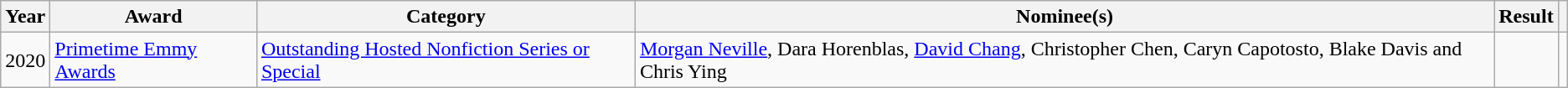<table class="wikitable sortable">
<tr>
<th>Year</th>
<th>Award</th>
<th>Category</th>
<th>Nominee(s)</th>
<th>Result</th>
<th></th>
</tr>
<tr>
<td align="center">2020</td>
<td><a href='#'>Primetime Emmy Awards</a></td>
<td><a href='#'>Outstanding Hosted Nonfiction Series or Special</a></td>
<td><a href='#'>Morgan Neville</a>, Dara Horenblas, <a href='#'>David Chang</a>, Christopher Chen, Caryn Capotosto, Blake Davis and Chris Ying</td>
<td></td>
<td align="center"></td>
</tr>
</table>
